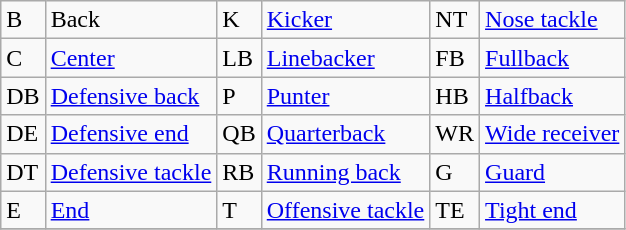<table class="wikitable">
<tr>
<td>B</td>
<td>Back</td>
<td>K</td>
<td><a href='#'>Kicker</a></td>
<td>NT</td>
<td><a href='#'>Nose tackle</a></td>
</tr>
<tr>
<td>C</td>
<td><a href='#'>Center</a></td>
<td>LB</td>
<td><a href='#'>Linebacker</a></td>
<td>FB</td>
<td><a href='#'>Fullback</a></td>
</tr>
<tr>
<td>DB</td>
<td><a href='#'>Defensive back</a></td>
<td>P</td>
<td><a href='#'>Punter</a></td>
<td>HB</td>
<td><a href='#'>Halfback</a></td>
</tr>
<tr>
<td>DE</td>
<td><a href='#'>Defensive end</a></td>
<td>QB</td>
<td><a href='#'>Quarterback</a></td>
<td>WR</td>
<td><a href='#'>Wide receiver</a></td>
</tr>
<tr>
<td>DT</td>
<td><a href='#'>Defensive tackle</a></td>
<td>RB</td>
<td><a href='#'>Running back</a></td>
<td>G</td>
<td><a href='#'>Guard</a></td>
</tr>
<tr>
<td>E</td>
<td><a href='#'>End</a></td>
<td>T</td>
<td><a href='#'>Offensive tackle</a></td>
<td>TE</td>
<td><a href='#'>Tight end</a></td>
</tr>
<tr>
</tr>
</table>
